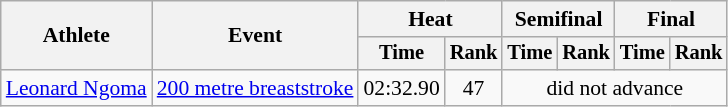<table class=wikitable style="font-size:90%">
<tr>
<th rowspan="2">Athlete</th>
<th rowspan="2">Event</th>
<th colspan="2">Heat</th>
<th colspan="2">Semifinal</th>
<th colspan="2">Final</th>
</tr>
<tr style="font-size:95%">
<th>Time</th>
<th>Rank</th>
<th>Time</th>
<th>Rank</th>
<th>Time</th>
<th>Rank</th>
</tr>
<tr align=center>
<td align=left><a href='#'>Leonard Ngoma</a></td>
<td align=left><a href='#'>200 metre breaststroke</a></td>
<td>02:32.90</td>
<td>47</td>
<td colspan=6>did not advance</td>
</tr>
</table>
